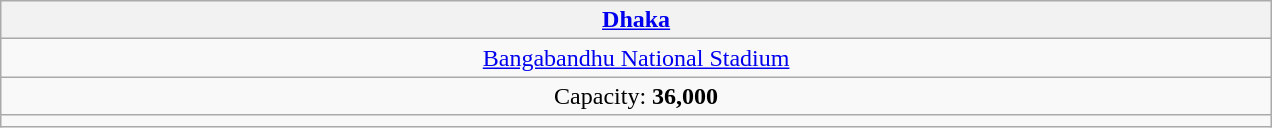<table class="wikitable" style="text-align:center;">
<tr>
<th width="25%"><a href='#'>Dhaka</a></th>
</tr>
<tr>
<td><a href='#'>Bangabandhu National Stadium</a></td>
</tr>
<tr>
<td>Capacity: <strong>36,000</strong></td>
</tr>
<tr>
<td></td>
</tr>
</table>
